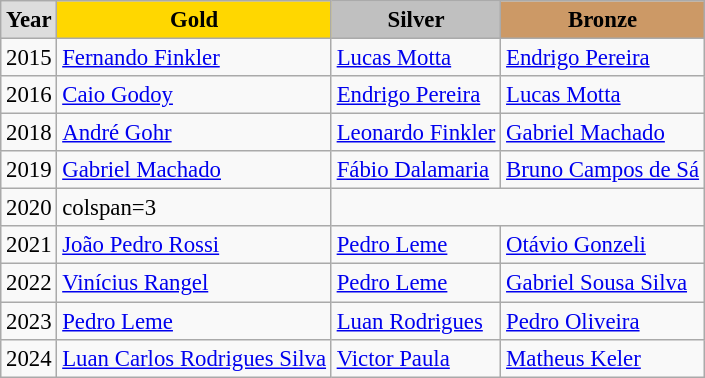<table class="wikitable sortable alternance" style="font-size:95%">
<tr style="text-align:center; background:#e4e4e4; font-weight:bold;">
<td style="background:#ddd; ">Year</td>
<td style="background:gold; ">Gold</td>
<td style="background:silver; ">Silver</td>
<td style="background:#c96; ">Bronze</td>
</tr>
<tr>
<td>2015</td>
<td><a href='#'>Fernando Finkler</a></td>
<td><a href='#'>Lucas Motta</a></td>
<td><a href='#'>Endrigo Pereira</a></td>
</tr>
<tr>
<td>2016</td>
<td><a href='#'>Caio Godoy</a></td>
<td><a href='#'>Endrigo Pereira</a></td>
<td><a href='#'>Lucas Motta</a></td>
</tr>
<tr>
<td>2018</td>
<td><a href='#'>André Gohr</a></td>
<td><a href='#'>Leonardo Finkler</a></td>
<td><a href='#'>Gabriel Machado</a></td>
</tr>
<tr>
<td>2019</td>
<td><a href='#'>Gabriel Machado</a></td>
<td><a href='#'>Fábio Dalamaria</a></td>
<td><a href='#'>Bruno Campos de Sá</a></td>
</tr>
<tr>
<td>2020</td>
<td>colspan=3 </td>
</tr>
<tr>
<td>2021</td>
<td><a href='#'>João Pedro Rossi</a></td>
<td><a href='#'>Pedro Leme</a></td>
<td><a href='#'>Otávio Gonzeli</a></td>
</tr>
<tr>
<td>2022</td>
<td><a href='#'>Vinícius Rangel</a></td>
<td><a href='#'>Pedro Leme</a></td>
<td><a href='#'>Gabriel Sousa Silva</a></td>
</tr>
<tr>
<td>2023</td>
<td><a href='#'>Pedro Leme</a></td>
<td><a href='#'>Luan Rodrigues</a></td>
<td><a href='#'>Pedro Oliveira</a></td>
</tr>
<tr>
<td>2024</td>
<td><a href='#'>Luan Carlos Rodrigues Silva</a></td>
<td><a href='#'>Victor Paula</a></td>
<td><a href='#'>Matheus Keler</a></td>
</tr>
</table>
